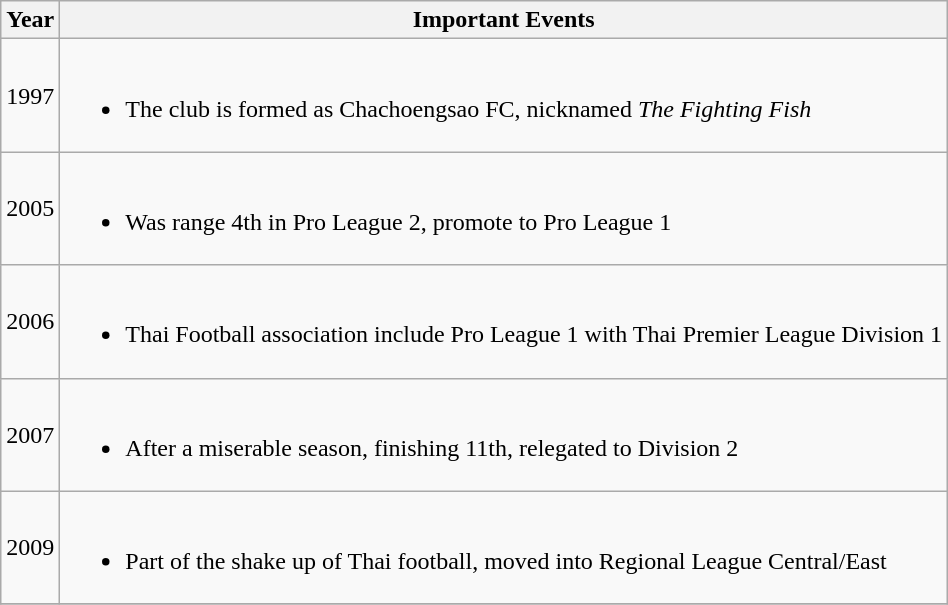<table class="wikitable">
<tr>
<th>Year</th>
<th>Important Events</th>
</tr>
<tr>
<td>1997</td>
<td><br><ul><li>The club is formed as Chachoengsao FC, nicknamed <em>The Fighting Fish</em></li></ul></td>
</tr>
<tr>
<td>2005</td>
<td><br><ul><li>Was range 4th in Pro League 2, promote to Pro League 1</li></ul></td>
</tr>
<tr>
<td>2006</td>
<td><br><ul><li>Thai Football association include Pro League 1 with Thai Premier League Division 1</li></ul></td>
</tr>
<tr>
<td>2007</td>
<td><br><ul><li>After a miserable season, finishing 11th, relegated to Division 2</li></ul></td>
</tr>
<tr>
<td>2009</td>
<td><br><ul><li>Part of the shake up of Thai football, moved into Regional League Central/East</li></ul></td>
</tr>
<tr>
</tr>
</table>
